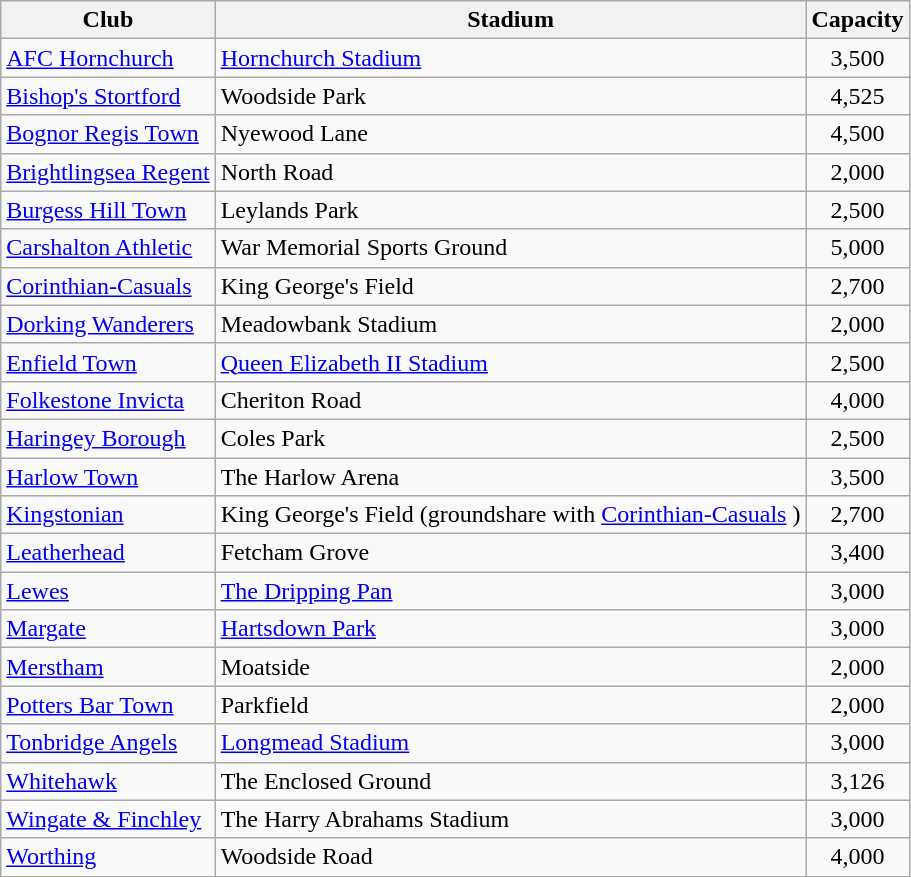<table class="wikitable sortable">
<tr>
<th>Club</th>
<th>Stadium</th>
<th>Capacity</th>
</tr>
<tr>
<td><a href='#'>AFC Hornchurch</a></td>
<td><a href='#'>Hornchurch Stadium</a></td>
<td align="center">3,500</td>
</tr>
<tr>
<td><a href='#'>Bishop's Stortford</a></td>
<td>Woodside Park</td>
<td align="center">4,525</td>
</tr>
<tr>
<td><a href='#'>Bognor Regis Town</a></td>
<td>Nyewood Lane</td>
<td align="center">4,500</td>
</tr>
<tr>
<td><a href='#'>Brightlingsea Regent</a></td>
<td>North Road</td>
<td align="center">2,000</td>
</tr>
<tr>
<td><a href='#'>Burgess Hill Town</a></td>
<td>Leylands Park</td>
<td align="center">2,500</td>
</tr>
<tr>
<td><a href='#'>Carshalton Athletic</a></td>
<td>War Memorial Sports Ground</td>
<td align="center">5,000</td>
</tr>
<tr>
<td><a href='#'>Corinthian-Casuals</a></td>
<td>King George's Field</td>
<td align="center">2,700</td>
</tr>
<tr>
<td><a href='#'>Dorking Wanderers</a></td>
<td>Meadowbank Stadium</td>
<td align="center">2,000</td>
</tr>
<tr>
<td><a href='#'>Enfield Town</a></td>
<td><a href='#'>Queen Elizabeth II Stadium</a></td>
<td align="center">2,500</td>
</tr>
<tr>
<td><a href='#'>Folkestone Invicta</a></td>
<td>Cheriton Road</td>
<td align="center">4,000</td>
</tr>
<tr>
<td><a href='#'>Haringey Borough</a></td>
<td>Coles Park</td>
<td align="center">2,500</td>
</tr>
<tr>
<td><a href='#'>Harlow Town</a></td>
<td>The Harlow Arena</td>
<td align="center">3,500</td>
</tr>
<tr>
<td><a href='#'>Kingstonian</a></td>
<td>King George's Field (groundshare with <a href='#'>Corinthian-Casuals</a> )</td>
<td align="center">2,700</td>
</tr>
<tr>
<td><a href='#'>Leatherhead</a></td>
<td>Fetcham Grove</td>
<td align="center">3,400</td>
</tr>
<tr>
<td><a href='#'>Lewes</a></td>
<td><a href='#'>The Dripping Pan</a></td>
<td align="center">3,000</td>
</tr>
<tr>
<td><a href='#'>Margate</a></td>
<td><a href='#'>Hartsdown Park</a></td>
<td align="center">3,000</td>
</tr>
<tr>
<td><a href='#'>Merstham</a></td>
<td>Moatside</td>
<td align="center">2,000</td>
</tr>
<tr>
<td><a href='#'>Potters Bar Town</a></td>
<td>Parkfield</td>
<td align="center">2,000</td>
</tr>
<tr>
<td><a href='#'>Tonbridge Angels</a></td>
<td><a href='#'>Longmead Stadium</a></td>
<td align="center">3,000</td>
</tr>
<tr>
<td><a href='#'>Whitehawk</a></td>
<td>The Enclosed Ground</td>
<td align="center">3,126</td>
</tr>
<tr>
<td><a href='#'>Wingate & Finchley</a></td>
<td>The Harry Abrahams Stadium</td>
<td align="center">3,000</td>
</tr>
<tr>
<td><a href='#'>Worthing</a></td>
<td>Woodside Road</td>
<td align=center>4,000</td>
</tr>
</table>
